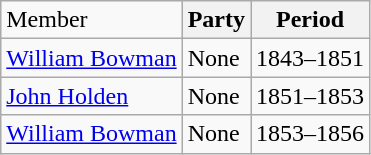<table class="wikitable">
<tr>
<td>Member</td>
<th>Party</th>
<th>Period</th>
</tr>
<tr>
<td><a href='#'>William Bowman</a></td>
<td>None</td>
<td>1843–1851</td>
</tr>
<tr>
<td><a href='#'>John Holden</a></td>
<td>None</td>
<td>1851–1853</td>
</tr>
<tr>
<td><a href='#'>William Bowman</a></td>
<td>None</td>
<td>1853–1856</td>
</tr>
</table>
